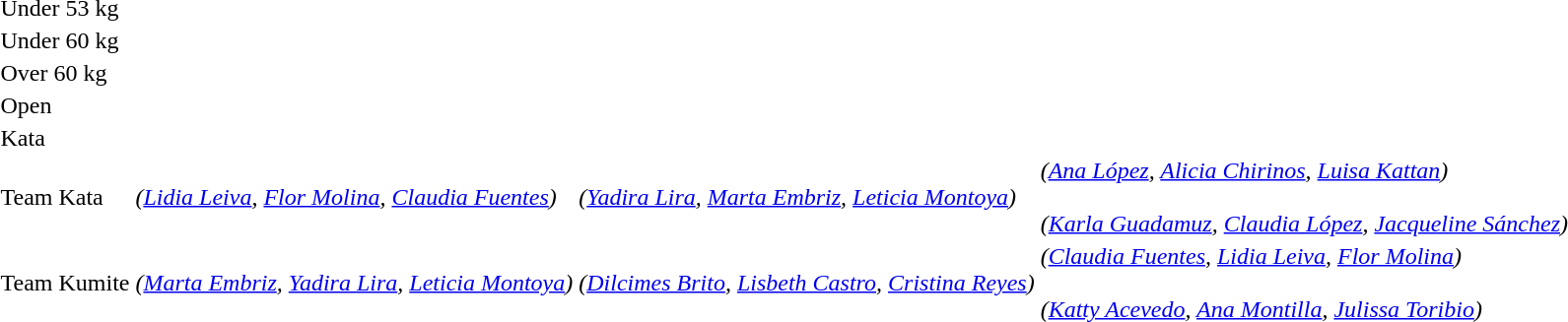<table>
<tr>
<td>Under 53 kg</td>
<td></td>
<td></td>
<td><br></td>
</tr>
<tr>
<td>Under 60 kg</td>
<td></td>
<td></td>
<td><br></td>
</tr>
<tr>
<td>Over 60 kg</td>
<td></td>
<td></td>
<td><br></td>
</tr>
<tr>
<td>Open</td>
<td></td>
<td></td>
<td><br></td>
</tr>
<tr>
<td>Kata</td>
<td></td>
<td></td>
<td><br></td>
</tr>
<tr>
<td>Team Kata</td>
<td> <em>(<a href='#'>Lidia Leiva</a>, <a href='#'>Flor Molina</a>, <a href='#'>Claudia Fuentes</a>)</em></td>
<td> <em>(<a href='#'>Yadira Lira</a>, <a href='#'>Marta Embriz</a>, <a href='#'>Leticia Montoya</a>)</em></td>
<td> <em>(<a href='#'>Ana López</a>, <a href='#'>Alicia Chirinos</a>, <a href='#'>Luisa Kattan</a>)</em><br><br> <em>(<a href='#'>Karla Guadamuz</a>, <a href='#'>Claudia López</a>, <a href='#'>Jacqueline Sánchez</a>)</em></td>
</tr>
<tr>
<td>Team Kumite</td>
<td> <em>(<a href='#'>Marta Embriz</a>, <a href='#'>Yadira Lira</a>, <a href='#'>Leticia Montoya</a>)</em></td>
<td> <em>(<a href='#'>Dilcimes Brito</a>, <a href='#'>Lisbeth Castro</a>, <a href='#'>Cristina Reyes</a>)</em></td>
<td> <em>(<a href='#'>Claudia Fuentes</a>, <a href='#'>Lidia Leiva</a>, <a href='#'>Flor Molina</a>)</em><br><br> <em>(<a href='#'>Katty Acevedo</a>, <a href='#'>Ana Montilla</a>, <a href='#'>Julissa Toribio</a>)</em></td>
</tr>
<tr>
</tr>
</table>
